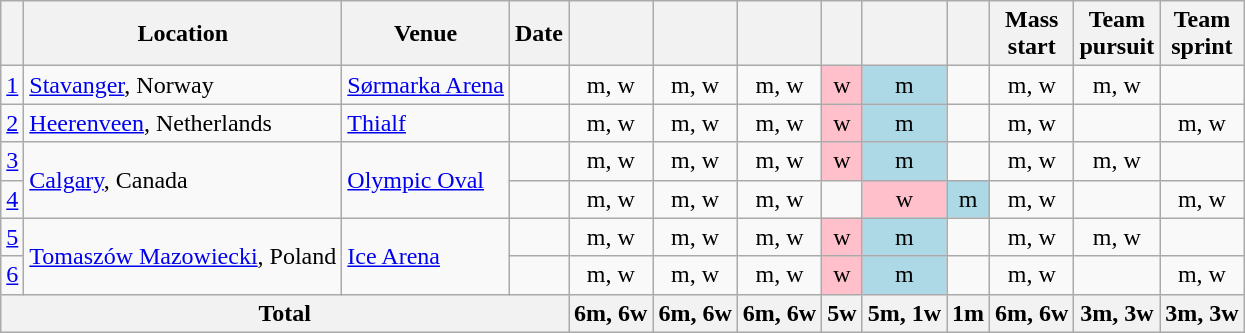<table class="wikitable" border="1" style="text-align:center">
<tr>
<th></th>
<th>Location</th>
<th>Venue</th>
<th>Date</th>
<th></th>
<th></th>
<th></th>
<th></th>
<th></th>
<th></th>
<th>Mass<br> start</th>
<th>Team<br> pursuit</th>
<th>Team<br> sprint</th>
</tr>
<tr>
<td><a href='#'>1</a></td>
<td align=left><a href='#'>Stavanger</a>, Norway</td>
<td align=left><a href='#'>Sørmarka Arena</a></td>
<td align=right></td>
<td>m, w</td>
<td>m, w</td>
<td>m, w</td>
<td style="background:pink;">w</td>
<td style="background:lightblue;">m</td>
<td></td>
<td>m, w</td>
<td>m, w</td>
<td></td>
</tr>
<tr>
<td><a href='#'>2</a></td>
<td align=left><a href='#'>Heerenveen</a>, Netherlands</td>
<td align=left><a href='#'>Thialf</a></td>
<td align=right></td>
<td>m, w</td>
<td>m, w</td>
<td>m, w</td>
<td style="background:pink;">w</td>
<td style="background:lightblue;">m</td>
<td></td>
<td>m, w</td>
<td></td>
<td>m, w</td>
</tr>
<tr>
<td><a href='#'>3</a></td>
<td align=left rowspan="2"><a href='#'>Calgary</a>, Canada</td>
<td align=left rowspan="2"><a href='#'>Olympic Oval</a></td>
<td align=right></td>
<td>m, w</td>
<td>m, w</td>
<td>m, w</td>
<td style="background:pink;">w</td>
<td style="background:lightblue;">m</td>
<td></td>
<td>m, w</td>
<td>m, w</td>
<td></td>
</tr>
<tr>
<td><a href='#'>4</a></td>
<td align=right></td>
<td>m, w</td>
<td>m, w</td>
<td>m, w</td>
<td></td>
<td style="background:pink;">w</td>
<td style="background:lightblue;">m</td>
<td>m, w</td>
<td></td>
<td>m, w</td>
</tr>
<tr>
<td><a href='#'>5</a></td>
<td align=left rowspan="2"><a href='#'>Tomaszów Mazowiecki</a>, Poland</td>
<td align=left rowspan="2"><a href='#'>Ice Arena</a></td>
<td align=right></td>
<td>m, w</td>
<td>m, w</td>
<td>m, w</td>
<td style="background:pink;">w</td>
<td style="background:lightblue;">m</td>
<td></td>
<td>m, w</td>
<td>m, w</td>
<td></td>
</tr>
<tr>
<td><a href='#'>6</a></td>
<td align=right></td>
<td>m, w</td>
<td>m, w</td>
<td>m, w</td>
<td style="background:pink;">w</td>
<td style="background:lightblue;">m</td>
<td></td>
<td>m, w</td>
<td></td>
<td>m, w</td>
</tr>
<tr>
<th align=left colspan=4>Total</th>
<th>6m, 6w</th>
<th>6m, 6w</th>
<th>6m, 6w</th>
<th>5w</th>
<th>5m, 1w</th>
<th>1m</th>
<th>6m, 6w</th>
<th>3m, 3w</th>
<th>3m, 3w</th>
</tr>
</table>
